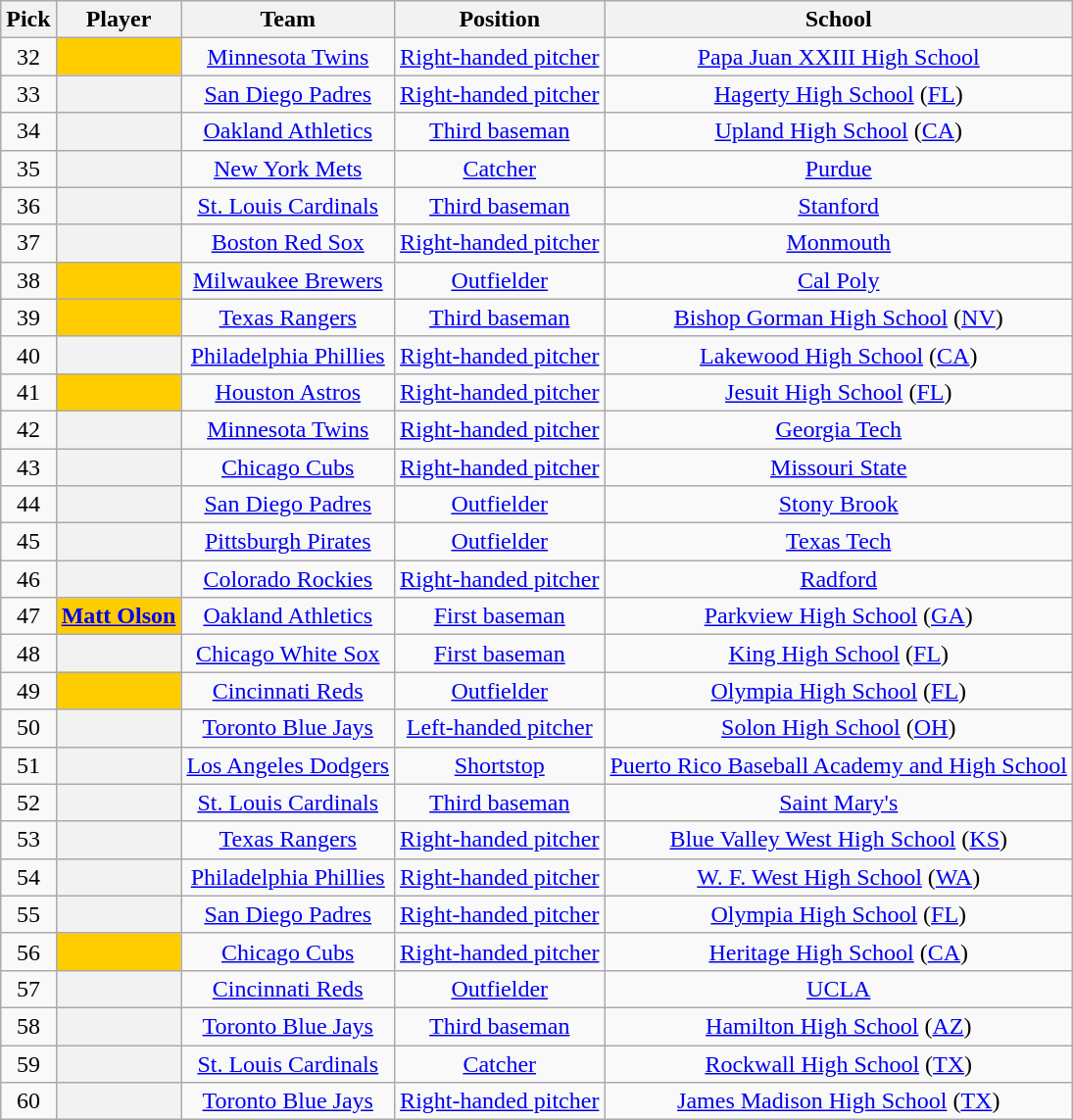<table class="wikitable sortable plainrowheaders" style="text-align:center; width=74%">
<tr>
<th scope="col">Pick</th>
<th scope="col">Player</th>
<th scope="col">Team</th>
<th scope="col">Position</th>
<th scope="col">School</th>
</tr>
<tr>
<td>32</td>
<th scope="row" style="text-align:center; background-color:#FFCC00"></th>
<td><a href='#'>Minnesota Twins</a></td>
<td><a href='#'>Right-handed pitcher</a></td>
<td><a href='#'>Papa Juan XXIII High School</a></td>
</tr>
<tr>
<td>33</td>
<th scope="row" style="text-align:center"></th>
<td><a href='#'>San Diego Padres</a></td>
<td><a href='#'>Right-handed pitcher</a></td>
<td><a href='#'>Hagerty High School</a> (<a href='#'>FL</a>)</td>
</tr>
<tr>
<td>34</td>
<th scope="row" style="text-align:center"></th>
<td><a href='#'>Oakland Athletics</a></td>
<td><a href='#'>Third baseman</a></td>
<td><a href='#'>Upland High School</a> (<a href='#'>CA</a>)</td>
</tr>
<tr>
<td>35</td>
<th scope="row" style="text-align:center"></th>
<td><a href='#'>New York Mets</a></td>
<td><a href='#'>Catcher</a></td>
<td><a href='#'>Purdue</a></td>
</tr>
<tr>
<td>36</td>
<th scope="row" style="text-align:center"></th>
<td><a href='#'>St. Louis Cardinals</a></td>
<td><a href='#'>Third baseman</a></td>
<td><a href='#'>Stanford</a></td>
</tr>
<tr>
<td>37</td>
<th scope="row" style="text-align:center"></th>
<td><a href='#'>Boston Red Sox</a></td>
<td><a href='#'>Right-handed pitcher</a></td>
<td><a href='#'>Monmouth</a></td>
</tr>
<tr>
<td>38</td>
<th scope="row" style="text-align:center; background-color:#FFCC00"></th>
<td><a href='#'>Milwaukee Brewers</a></td>
<td><a href='#'>Outfielder</a></td>
<td><a href='#'>Cal Poly</a></td>
</tr>
<tr>
<td>39</td>
<th scope="row" style="text-align:center; background-color:#FFCC00"></th>
<td><a href='#'>Texas Rangers</a></td>
<td><a href='#'>Third baseman</a></td>
<td><a href='#'>Bishop Gorman High School</a> (<a href='#'>NV</a>)</td>
</tr>
<tr>
<td>40</td>
<th scope="row" style="text-align:center"></th>
<td><a href='#'>Philadelphia Phillies</a></td>
<td><a href='#'>Right-handed pitcher</a></td>
<td><a href='#'>Lakewood High School</a> (<a href='#'>CA</a>)</td>
</tr>
<tr>
<td>41</td>
<th scope="row" style="text-align:center; background-color:#FFCC00"></th>
<td><a href='#'>Houston Astros</a></td>
<td><a href='#'>Right-handed pitcher</a></td>
<td><a href='#'>Jesuit High School</a> (<a href='#'>FL</a>)</td>
</tr>
<tr>
<td>42</td>
<th scope="row" style="text-align:center"></th>
<td><a href='#'>Minnesota Twins</a></td>
<td><a href='#'>Right-handed pitcher</a></td>
<td><a href='#'>Georgia Tech</a></td>
</tr>
<tr>
<td>43</td>
<th scope="row" style="text-align:center"></th>
<td><a href='#'>Chicago Cubs</a></td>
<td><a href='#'>Right-handed pitcher</a></td>
<td><a href='#'>Missouri State</a></td>
</tr>
<tr>
<td>44</td>
<th scope="row" style="text-align:center"></th>
<td><a href='#'>San Diego Padres</a></td>
<td><a href='#'>Outfielder</a></td>
<td><a href='#'>Stony Brook</a></td>
</tr>
<tr>
<td>45</td>
<th scope="row" style="text-align:center"></th>
<td><a href='#'>Pittsburgh Pirates</a></td>
<td><a href='#'>Outfielder</a></td>
<td><a href='#'>Texas Tech</a></td>
</tr>
<tr>
<td>46</td>
<th scope="row" style="text-align:center"></th>
<td><a href='#'>Colorado Rockies</a></td>
<td><a href='#'>Right-handed pitcher</a></td>
<td><a href='#'>Radford</a></td>
</tr>
<tr>
<td>47</td>
<th scope="row" style="text-align:center; background:#fc0;"><a href='#'>Matt Olson</a></th>
<td><a href='#'>Oakland Athletics</a></td>
<td><a href='#'>First baseman</a></td>
<td><a href='#'>Parkview High School</a> (<a href='#'>GA</a>)</td>
</tr>
<tr>
<td>48</td>
<th scope="row" style="text-align:center"></th>
<td><a href='#'>Chicago White Sox</a></td>
<td><a href='#'>First baseman</a></td>
<td><a href='#'>King High School</a> (<a href='#'>FL</a>)</td>
</tr>
<tr>
<td>49</td>
<th scope="row" style="text-align:center; background:#fc0;"></th>
<td><a href='#'>Cincinnati Reds</a></td>
<td><a href='#'>Outfielder</a></td>
<td><a href='#'>Olympia High School</a> (<a href='#'>FL</a>)</td>
</tr>
<tr>
<td>50</td>
<th scope="row" style="text-align:center"></th>
<td><a href='#'>Toronto Blue Jays</a></td>
<td><a href='#'>Left-handed pitcher</a></td>
<td><a href='#'>Solon High School</a> (<a href='#'>OH</a>)</td>
</tr>
<tr>
<td>51</td>
<th scope="row" style="text-align:center"></th>
<td><a href='#'>Los Angeles Dodgers</a></td>
<td><a href='#'>Shortstop</a></td>
<td><a href='#'>Puerto Rico Baseball Academy and High School</a></td>
</tr>
<tr>
<td>52</td>
<th scope="row" style="text-align:center"></th>
<td><a href='#'>St. Louis Cardinals</a></td>
<td><a href='#'>Third baseman</a></td>
<td><a href='#'>Saint Mary's</a></td>
</tr>
<tr>
<td>53</td>
<th scope="row" style="text-align:center"></th>
<td><a href='#'>Texas Rangers</a></td>
<td><a href='#'>Right-handed pitcher</a></td>
<td><a href='#'>Blue Valley West High School</a> (<a href='#'>KS</a>)</td>
</tr>
<tr>
<td>54</td>
<th scope="row" style="text-align:center"></th>
<td><a href='#'>Philadelphia Phillies</a></td>
<td><a href='#'>Right-handed pitcher</a></td>
<td><a href='#'>W. F. West High School</a> (<a href='#'>WA</a>)</td>
</tr>
<tr>
<td>55</td>
<th scope="row" style="text-align:center"></th>
<td><a href='#'>San Diego Padres</a></td>
<td><a href='#'>Right-handed pitcher</a></td>
<td><a href='#'>Olympia High School</a> (<a href='#'>FL</a>)</td>
</tr>
<tr>
<td>56</td>
<th scope="row" style="text-align:center; background-color:#FFCC00"></th>
<td><a href='#'>Chicago Cubs</a></td>
<td><a href='#'>Right-handed pitcher</a></td>
<td><a href='#'>Heritage High School</a> (<a href='#'>CA</a>)</td>
</tr>
<tr>
<td>57</td>
<th scope="row" style="text-align:center"></th>
<td><a href='#'>Cincinnati Reds</a></td>
<td><a href='#'>Outfielder</a></td>
<td><a href='#'>UCLA</a></td>
</tr>
<tr>
<td>58</td>
<th scope="row" style="text-align:center"></th>
<td><a href='#'>Toronto Blue Jays</a></td>
<td><a href='#'>Third baseman</a></td>
<td><a href='#'>Hamilton High School</a> (<a href='#'>AZ</a>)</td>
</tr>
<tr>
<td>59</td>
<th scope="row" style="text-align:center"></th>
<td><a href='#'>St. Louis Cardinals</a></td>
<td><a href='#'>Catcher</a></td>
<td><a href='#'>Rockwall High School</a> (<a href='#'>TX</a>)</td>
</tr>
<tr>
<td>60</td>
<th scope="row" style="text-align:center"></th>
<td><a href='#'>Toronto Blue Jays</a></td>
<td><a href='#'>Right-handed pitcher</a></td>
<td><a href='#'>James Madison High School</a> (<a href='#'>TX</a>)</td>
</tr>
</table>
